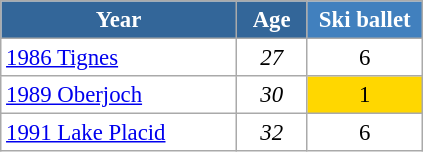<table class="wikitable" style="font-size:95%; text-align:center; border:grey solid 1px; border-collapse:collapse; background:#ffffff;">
<tr>
<th style="background-color:#369; color:white; width:150px;">Year</th>
<th style="background-color:#369; color:white; width:40px;">Age</th>
<th style="background-color:#4180be; color:white; width:70px;">Ski ballet</th>
</tr>
<tr>
<td align=left> <a href='#'>1986 Tignes</a></td>
<td><em>27</em></td>
<td>6</td>
</tr>
<tr>
<td align=left> <a href='#'>1989 Oberjoch</a></td>
<td><em>30</em></td>
<td bgcolor="gold">1</td>
</tr>
<tr>
<td align=left> <a href='#'>1991 Lake Placid</a></td>
<td><em>32</em></td>
<td>6</td>
</tr>
</table>
